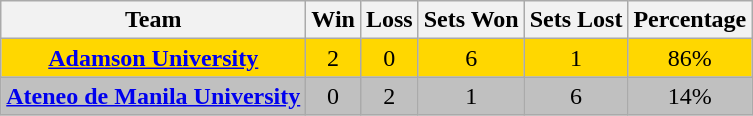<table class="wikitable" align="center"|>
<tr>
<th>Team</th>
<th>Win</th>
<th>Loss</th>
<th>Sets Won</th>
<th>Sets Lost</th>
<th>Percentage</th>
</tr>
<tr style="text-align:center; background:gold;">
<td><strong><a href='#'>Adamson University</a></strong></td>
<td>2</td>
<td>0</td>
<td>6</td>
<td>1</td>
<td>86%</td>
</tr>
<tr style="text-align:center; background:silver;">
<td><strong><a href='#'>Ateneo de Manila University</a></strong></td>
<td>0</td>
<td>2</td>
<td>1</td>
<td>6</td>
<td>14%</td>
</tr>
</table>
